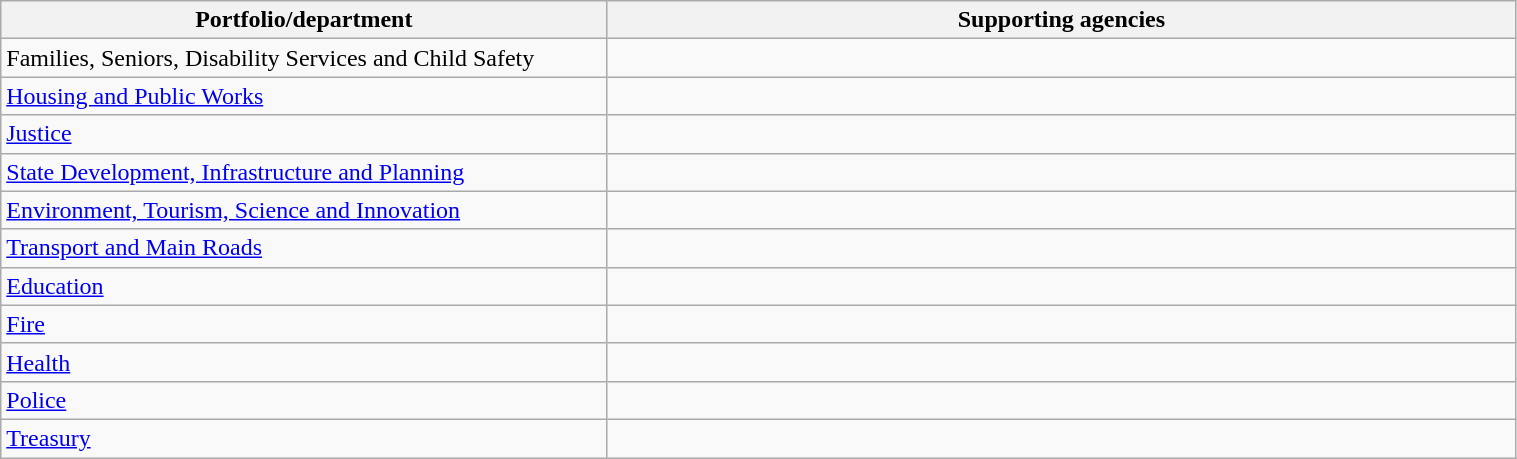<table class="wikitable" style="width: 80%">
<tr>
<th style="width: 40%">Portfolio/department</th>
<th style="width: 60%">Supporting agencies</th>
</tr>
<tr>
<td>Families, Seniors, Disability Services and Child Safety</td>
<td></td>
</tr>
<tr>
<td><a href='#'>Housing and Public Works</a></td>
<td></td>
</tr>
<tr>
<td><a href='#'>Justice</a></td>
<td></td>
</tr>
<tr>
<td><a href='#'>State Development, Infrastructure and Planning</a></td>
<td></td>
</tr>
<tr>
<td><a href='#'>Environment, Tourism, Science and Innovation</a></td>
<td></td>
</tr>
<tr>
<td><a href='#'>Transport and Main Roads</a></td>
<td></td>
</tr>
<tr>
<td><a href='#'>Education</a></td>
<td></td>
</tr>
<tr>
<td><a href='#'>Fire</a></td>
<td></td>
</tr>
<tr>
<td><a href='#'>Health</a></td>
<td></td>
</tr>
<tr>
<td><a href='#'>Police</a></td>
<td></td>
</tr>
<tr>
<td><a href='#'>Treasury</a></td>
<td></td>
</tr>
</table>
